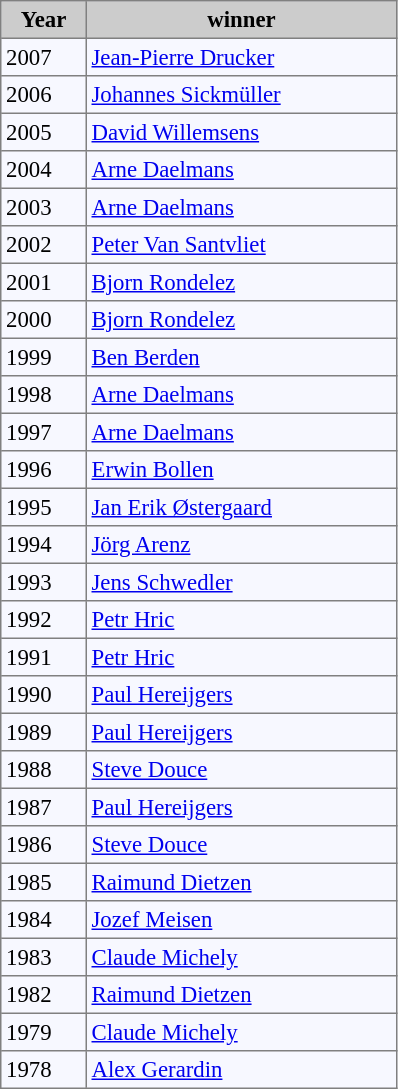<table cellpadding="3" cellspacing="0" border="1" style="background:#f7f8ff; font-size:95%; border:gray solid 1px; border-collapse:collapse;">
<tr style="background:#ccc; text-align:center;">
<td style="width:50px;"><strong>Year</strong></td>
<td style="width:200px;"><strong>winner</strong></td>
</tr>
<tr style="text-align:left;">
<td>2007</td>
<td> <a href='#'>Jean-Pierre Drucker</a></td>
</tr>
<tr style="text-align:left;">
<td>2006</td>
<td> <a href='#'>Johannes Sickmüller</a></td>
</tr>
<tr style="text-align:left;">
<td>2005</td>
<td> <a href='#'>David Willemsens</a></td>
</tr>
<tr style="text-align:left;">
<td>2004</td>
<td> <a href='#'>Arne Daelmans</a></td>
</tr>
<tr style="text-align:left;">
<td>2003</td>
<td> <a href='#'>Arne Daelmans</a></td>
</tr>
<tr style="text-align:left;">
<td>2002</td>
<td> <a href='#'>Peter Van Santvliet</a></td>
</tr>
<tr style="text-align:left;">
<td>2001</td>
<td> <a href='#'>Bjorn Rondelez</a></td>
</tr>
<tr style="text-align:left;">
<td>2000</td>
<td> <a href='#'>Bjorn Rondelez</a></td>
</tr>
<tr style="text-align:left;">
<td>1999</td>
<td> <a href='#'>Ben Berden</a></td>
</tr>
<tr style="text-align:left;">
<td>1998</td>
<td> <a href='#'>Arne Daelmans</a></td>
</tr>
<tr style="text-align:left;">
<td>1997</td>
<td> <a href='#'>Arne Daelmans</a></td>
</tr>
<tr style="text-align:left;">
<td>1996</td>
<td> <a href='#'>Erwin Bollen</a></td>
</tr>
<tr style="text-align:left;">
<td>1995</td>
<td> <a href='#'>Jan Erik Østergaard</a></td>
</tr>
<tr style="text-align:left;">
<td>1994</td>
<td> <a href='#'>Jörg Arenz</a></td>
</tr>
<tr style="text-align:left;">
<td>1993</td>
<td> <a href='#'>Jens Schwedler</a></td>
</tr>
<tr style="text-align:left;">
<td>1992</td>
<td> <a href='#'>Petr Hric</a></td>
</tr>
<tr style="text-align:left;">
<td>1991</td>
<td> <a href='#'>Petr Hric</a></td>
</tr>
<tr style="text-align:left;">
<td>1990</td>
<td> <a href='#'>Paul Hereijgers</a></td>
</tr>
<tr style="text-align:left;">
<td>1989</td>
<td> <a href='#'>Paul Hereijgers</a></td>
</tr>
<tr style="text-align:left;">
<td>1988</td>
<td> <a href='#'>Steve Douce</a></td>
</tr>
<tr style="text-align:left;">
<td>1987</td>
<td> <a href='#'>Paul Hereijgers</a></td>
</tr>
<tr style="text-align:left;">
<td>1986</td>
<td> <a href='#'>Steve Douce</a></td>
</tr>
<tr style="text-align:left;">
<td>1985</td>
<td> <a href='#'>Raimund Dietzen</a></td>
</tr>
<tr style="text-align:left;">
<td>1984</td>
<td> <a href='#'>Jozef Meisen</a></td>
</tr>
<tr style="text-align:left;">
<td>1983</td>
<td> <a href='#'>Claude Michely</a></td>
</tr>
<tr style="text-align:left;">
<td>1982</td>
<td> <a href='#'>Raimund Dietzen</a></td>
</tr>
<tr style="text-align:left;">
<td>1979</td>
<td> <a href='#'>Claude Michely</a></td>
</tr>
<tr style="text-align:left;">
<td>1978</td>
<td> <a href='#'>Alex Gerardin</a></td>
</tr>
</table>
